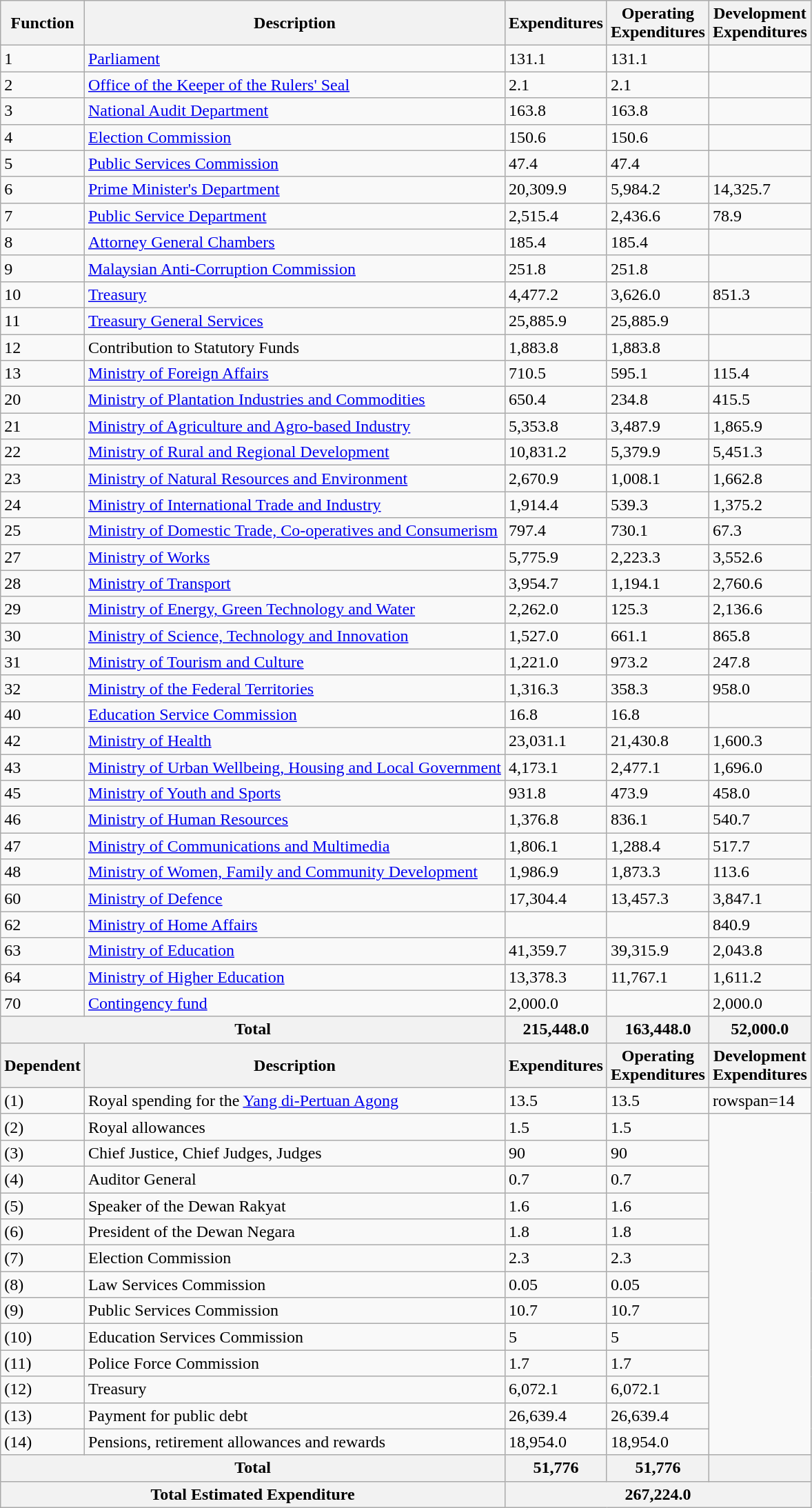<table class="wikitable sortable">
<tr>
<th data-sort-type="number">Function</th>
<th>Description</th>
<th data-sort-type="number">Expenditures</th>
<th data-sort-type="number">Operating<br>Expenditures</th>
<th data-sort-type="number">Development<br>Expenditures</th>
</tr>
<tr>
<td>1</td>
<td><a href='#'>Parliament</a></td>
<td>131.1</td>
<td>131.1</td>
<td></td>
</tr>
<tr>
<td>2</td>
<td><a href='#'>Office of the Keeper of the Rulers' Seal</a></td>
<td>2.1</td>
<td>2.1</td>
<td></td>
</tr>
<tr>
<td>3</td>
<td><a href='#'>National Audit Department</a></td>
<td>163.8</td>
<td>163.8</td>
<td></td>
</tr>
<tr>
<td>4</td>
<td><a href='#'>Election Commission</a></td>
<td>150.6</td>
<td>150.6</td>
<td></td>
</tr>
<tr>
<td>5</td>
<td><a href='#'>Public Services Commission</a></td>
<td>47.4</td>
<td>47.4</td>
<td></td>
</tr>
<tr>
<td>6</td>
<td><a href='#'>Prime Minister's Department</a></td>
<td>20,309.9</td>
<td>5,984.2</td>
<td>14,325.7</td>
</tr>
<tr>
<td>7</td>
<td><a href='#'>Public Service Department</a></td>
<td>2,515.4</td>
<td>2,436.6</td>
<td>78.9</td>
</tr>
<tr>
<td>8</td>
<td><a href='#'>Attorney General Chambers</a></td>
<td>185.4</td>
<td>185.4</td>
<td></td>
</tr>
<tr>
<td>9</td>
<td><a href='#'>Malaysian Anti-Corruption Commission</a></td>
<td>251.8</td>
<td>251.8</td>
<td></td>
</tr>
<tr>
<td>10</td>
<td><a href='#'>Treasury</a></td>
<td>4,477.2</td>
<td>3,626.0</td>
<td>851.3</td>
</tr>
<tr>
<td>11</td>
<td><a href='#'>Treasury General Services</a></td>
<td>25,885.9</td>
<td>25,885.9</td>
<td></td>
</tr>
<tr>
<td>12</td>
<td>Contribution to Statutory Funds</td>
<td>1,883.8</td>
<td>1,883.8</td>
<td></td>
</tr>
<tr>
<td>13</td>
<td><a href='#'>Ministry of Foreign Affairs</a></td>
<td>710.5</td>
<td>595.1</td>
<td>115.4</td>
</tr>
<tr>
<td>20</td>
<td><a href='#'>Ministry of Plantation Industries and Commodities</a></td>
<td>650.4</td>
<td>234.8</td>
<td>415.5</td>
</tr>
<tr>
<td>21</td>
<td><a href='#'>Ministry of Agriculture and Agro-based Industry</a></td>
<td>5,353.8</td>
<td>3,487.9</td>
<td>1,865.9</td>
</tr>
<tr>
<td>22</td>
<td><a href='#'>Ministry of Rural and Regional Development</a></td>
<td>10,831.2</td>
<td>5,379.9</td>
<td>5,451.3</td>
</tr>
<tr>
<td>23</td>
<td><a href='#'>Ministry of Natural Resources and Environment</a></td>
<td>2,670.9</td>
<td>1,008.1</td>
<td>1,662.8</td>
</tr>
<tr>
<td>24</td>
<td><a href='#'>Ministry of International Trade and Industry</a></td>
<td>1,914.4</td>
<td>539.3</td>
<td>1,375.2</td>
</tr>
<tr>
<td>25</td>
<td><a href='#'>Ministry of Domestic Trade, Co-operatives and Consumerism</a></td>
<td>797.4</td>
<td>730.1</td>
<td>67.3</td>
</tr>
<tr>
<td>27</td>
<td><a href='#'>Ministry of Works</a></td>
<td>5,775.9</td>
<td>2,223.3</td>
<td>3,552.6</td>
</tr>
<tr>
<td>28</td>
<td><a href='#'>Ministry of Transport</a></td>
<td>3,954.7</td>
<td>1,194.1</td>
<td>2,760.6</td>
</tr>
<tr>
<td>29</td>
<td><a href='#'>Ministry of Energy, Green Technology and Water</a></td>
<td>2,262.0</td>
<td>125.3</td>
<td>2,136.6</td>
</tr>
<tr>
<td>30</td>
<td><a href='#'>Ministry of Science, Technology and Innovation</a></td>
<td>1,527.0</td>
<td>661.1</td>
<td>865.8</td>
</tr>
<tr>
<td>31</td>
<td><a href='#'>Ministry of Tourism and Culture</a></td>
<td>1,221.0</td>
<td>973.2</td>
<td>247.8</td>
</tr>
<tr>
<td>32</td>
<td><a href='#'>Ministry of the Federal Territories</a></td>
<td>1,316.3</td>
<td>358.3</td>
<td>958.0</td>
</tr>
<tr>
<td>40</td>
<td><a href='#'>Education Service Commission</a></td>
<td>16.8</td>
<td>16.8</td>
<td></td>
</tr>
<tr>
<td>42</td>
<td><a href='#'>Ministry of Health</a></td>
<td>23,031.1</td>
<td>21,430.8</td>
<td>1,600.3</td>
</tr>
<tr>
<td>43</td>
<td><a href='#'>Ministry of Urban Wellbeing, Housing and Local Government</a></td>
<td>4,173.1</td>
<td>2,477.1</td>
<td>1,696.0</td>
</tr>
<tr>
<td>45</td>
<td><a href='#'>Ministry of Youth and Sports</a></td>
<td>931.8</td>
<td>473.9</td>
<td>458.0</td>
</tr>
<tr>
<td>46</td>
<td><a href='#'>Ministry of Human Resources</a></td>
<td>1,376.8</td>
<td>836.1</td>
<td>540.7</td>
</tr>
<tr>
<td>47</td>
<td><a href='#'>Ministry of Communications and Multimedia</a></td>
<td>1,806.1</td>
<td>1,288.4</td>
<td>517.7</td>
</tr>
<tr>
<td>48</td>
<td><a href='#'>Ministry of Women, Family and Community Development</a></td>
<td>1,986.9</td>
<td>1,873.3</td>
<td>113.6</td>
</tr>
<tr>
<td>60</td>
<td><a href='#'>Ministry of Defence</a></td>
<td>17,304.4</td>
<td>13,457.3</td>
<td>3,847.1</td>
</tr>
<tr>
<td>62</td>
<td><a href='#'>Ministry of Home Affairs</a></td>
<td></td>
<td></td>
<td>840.9</td>
</tr>
<tr>
<td>63</td>
<td><a href='#'>Ministry of Education</a></td>
<td>41,359.7</td>
<td>39,315.9</td>
<td>2,043.8</td>
</tr>
<tr>
<td>64</td>
<td><a href='#'>Ministry of Higher Education</a></td>
<td>13,378.3</td>
<td>11,767.1</td>
<td>1,611.2</td>
</tr>
<tr>
<td>70</td>
<td><a href='#'>Contingency fund</a></td>
<td>2,000.0</td>
<td></td>
<td>2,000.0</td>
</tr>
<tr>
<th align=right colspan=2>Total</th>
<th>215,448.0</th>
<th>163,448.0</th>
<th>52,000.0</th>
</tr>
<tr>
<th>Dependent</th>
<th>Description</th>
<th>Expenditures</th>
<th>Operating<br>Expenditures</th>
<th>Development<br>Expenditures</th>
</tr>
<tr>
<td>(1)</td>
<td>Royal spending for the <a href='#'>Yang di-Pertuan Agong</a></td>
<td>13.5</td>
<td>13.5</td>
<td>rowspan=14 </td>
</tr>
<tr>
<td>(2)</td>
<td>Royal allowances</td>
<td>1.5</td>
<td>1.5</td>
</tr>
<tr>
<td>(3)</td>
<td>Chief Justice, Chief Judges, Judges</td>
<td>90</td>
<td>90</td>
</tr>
<tr>
<td>(4)</td>
<td>Auditor General</td>
<td>0.7</td>
<td>0.7</td>
</tr>
<tr>
<td>(5)</td>
<td>Speaker of the Dewan Rakyat</td>
<td>1.6</td>
<td>1.6</td>
</tr>
<tr>
<td>(6)</td>
<td>President of the Dewan Negara</td>
<td>1.8</td>
<td>1.8</td>
</tr>
<tr>
<td>(7)</td>
<td>Election Commission</td>
<td>2.3</td>
<td>2.3</td>
</tr>
<tr>
<td>(8)</td>
<td>Law Services Commission</td>
<td>0.05</td>
<td>0.05</td>
</tr>
<tr>
<td>(9)</td>
<td>Public Services Commission</td>
<td>10.7</td>
<td>10.7</td>
</tr>
<tr>
<td>(10)</td>
<td>Education Services Commission</td>
<td>5</td>
<td>5</td>
</tr>
<tr>
<td>(11)</td>
<td>Police Force Commission</td>
<td>1.7</td>
<td>1.7</td>
</tr>
<tr>
<td>(12)</td>
<td>Treasury</td>
<td>6,072.1</td>
<td>6,072.1</td>
</tr>
<tr>
<td>(13)</td>
<td>Payment for public debt</td>
<td>26,639.4</td>
<td>26,639.4</td>
</tr>
<tr>
<td>(14)</td>
<td>Pensions, retirement allowances and rewards</td>
<td>18,954.0</td>
<td>18,954.0</td>
</tr>
<tr>
<th align=right colspan=2>Total</th>
<th>51,776</th>
<th>51,776</th>
<th></th>
</tr>
<tr>
<th align=right colspan=2>Total Estimated Expenditure</th>
<th colspan=3>267,224.0</th>
</tr>
</table>
